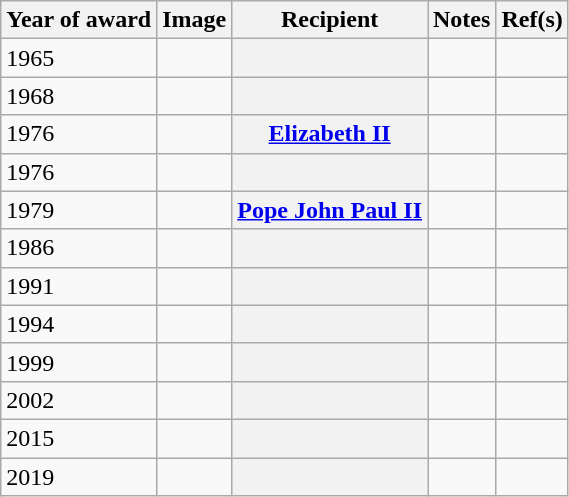<table class="sortable plainrowheaders wikitable">
<tr>
<th scope=col>Year of award</th>
<th scope=col class=unsortable>Image</th>
<th scope=col>Recipient</th>
<th scope=col class=unsortable>Notes</th>
<th scope=col class=unsortable>Ref(s)</th>
</tr>
<tr>
<td>1965</td>
<td></td>
<th scope=row></th>
<td></td>
<td></td>
</tr>
<tr>
<td>1968</td>
<td></td>
<th scope=row></th>
<td></td>
<td></td>
</tr>
<tr>
<td>1976</td>
<td></td>
<th scope=row><a href='#'>Elizabeth II</a></th>
<td></td>
<td></td>
</tr>
<tr>
<td>1976</td>
<td></td>
<th scope=row></th>
<td></td>
<td></td>
</tr>
<tr>
<td>1979</td>
<td></td>
<th scope=row><a href='#'>Pope John Paul II</a></th>
<td></td>
<td></td>
</tr>
<tr>
<td>1986</td>
<td></td>
<th scope=row></th>
<td></td>
<td></td>
</tr>
<tr>
<td>1991</td>
<td></td>
<th scope=row></th>
<td></td>
<td></td>
</tr>
<tr>
<td>1994</td>
<td></td>
<th scope=row></th>
<td></td>
<td></td>
</tr>
<tr>
<td>1999</td>
<td></td>
<th scope=row></th>
<td></td>
<td></td>
</tr>
<tr>
<td>2002</td>
<td></td>
<th scope=row></th>
<td></td>
<td></td>
</tr>
<tr>
<td>2015</td>
<td></td>
<th scope=row></th>
<td></td>
<td></td>
</tr>
<tr>
<td>2019</td>
<td></td>
<th scope=row></th>
<td></td>
<td></td>
</tr>
</table>
